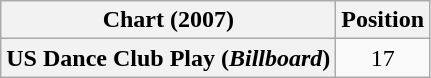<table class="wikitable plainrowheaders" style="text-align:center">
<tr>
<th scope="col">Chart (2007)</th>
<th scope="col">Position</th>
</tr>
<tr>
<th scope="row">US Dance Club Play (<em>Billboard</em>)</th>
<td>17</td>
</tr>
</table>
